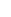<table style="width100%; text-align:center; font-weight:bold;">
<tr style="color:white;">
<td style="background:">3</td>
</tr>
<tr>
<td></td>
<td></td>
</tr>
</table>
